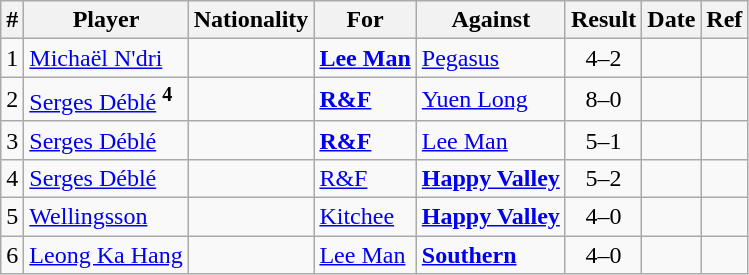<table class="wikitable sortable">
<tr>
<th>#</th>
<th>Player</th>
<th>Nationality</th>
<th>For</th>
<th>Against</th>
<th align=center>Result</th>
<th>Date</th>
<th>Ref</th>
</tr>
<tr>
<td>1</td>
<td><a href='#'>Michaël N'dri</a></td>
<td></td>
<td><strong><a href='#'>Lee Man</a></strong></td>
<td><a href='#'>Pegasus</a></td>
<td style="text-align:center;">4–2</td>
<td></td>
<td></td>
</tr>
<tr>
<td>2</td>
<td><a href='#'>Serges Déblé</a> <sup><strong> 4</strong></sup></td>
<td></td>
<td><strong><a href='#'>R&F</a></strong></td>
<td><a href='#'>Yuen Long</a></td>
<td style="text-align:center;">8–0</td>
<td></td>
<td></td>
</tr>
<tr>
<td>3</td>
<td><a href='#'>Serges Déblé</a></td>
<td></td>
<td><strong><a href='#'>R&F</a></strong></td>
<td><a href='#'>Lee Man</a></td>
<td style="text-align:center;">5–1</td>
<td></td>
<td></td>
</tr>
<tr>
<td>4</td>
<td><a href='#'>Serges Déblé</a></td>
<td></td>
<td><a href='#'>R&F</a></td>
<td><strong><a href='#'>Happy Valley</a></strong></td>
<td style="text-align:center;">5–2</td>
<td></td>
<td></td>
</tr>
<tr>
<td>5</td>
<td><a href='#'>Wellingsson</a></td>
<td></td>
<td><a href='#'>Kitchee</a></td>
<td><strong><a href='#'>Happy Valley</a></strong></td>
<td style="text-align:center;">4–0</td>
<td></td>
<td></td>
</tr>
<tr>
<td>6</td>
<td><a href='#'>Leong Ka Hang</a></td>
<td></td>
<td><a href='#'>Lee Man</a></td>
<td><strong><a href='#'>Southern</a></strong></td>
<td style="text-align:center;">4–0</td>
<td></td>
<td></td>
</tr>
</table>
